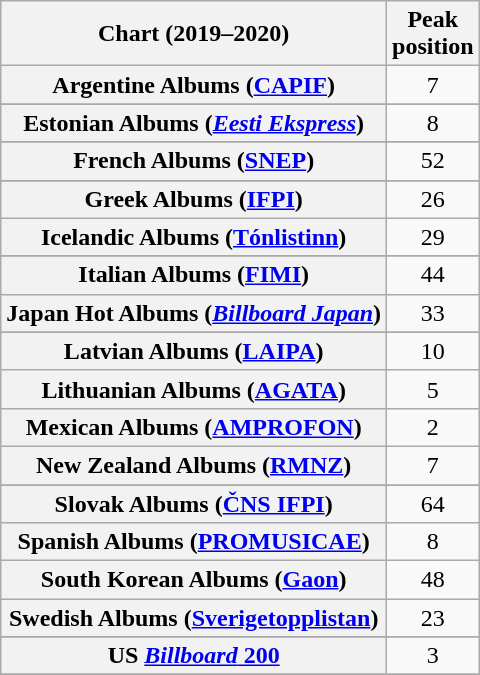<table class="wikitable sortable plainrowheaders" style="text-align:center">
<tr>
<th scope="col">Chart (2019–2020)</th>
<th scope="col">Peak<br>position</th>
</tr>
<tr>
<th scope="row">Argentine Albums (<a href='#'>CAPIF</a>)</th>
<td>7</td>
</tr>
<tr>
</tr>
<tr>
</tr>
<tr>
</tr>
<tr>
</tr>
<tr>
</tr>
<tr>
</tr>
<tr>
</tr>
<tr>
<th scope="row">Estonian Albums (<em><a href='#'>Eesti Ekspress</a></em>)</th>
<td>8</td>
</tr>
<tr>
</tr>
<tr>
<th scope="row">French Albums (<a href='#'>SNEP</a>)</th>
<td>52</td>
</tr>
<tr>
</tr>
<tr>
<th scope="row">Greek Albums (<a href='#'>IFPI</a>)</th>
<td>26</td>
</tr>
<tr>
<th scope="row">Icelandic Albums (<a href='#'>Tónlistinn</a>)</th>
<td>29</td>
</tr>
<tr>
</tr>
<tr>
<th scope="row">Italian Albums (<a href='#'>FIMI</a>)</th>
<td>44</td>
</tr>
<tr>
<th scope="row">Japan Hot Albums (<em><a href='#'>Billboard Japan</a></em>)</th>
<td>33</td>
</tr>
<tr>
</tr>
<tr>
<th scope="row">Latvian Albums (<a href='#'>LAIPA</a>)</th>
<td>10</td>
</tr>
<tr>
<th scope="row">Lithuanian Albums (<a href='#'>AGATA</a>)</th>
<td>5</td>
</tr>
<tr>
<th scope="row">Mexican Albums (<a href='#'>AMPROFON</a>)</th>
<td>2</td>
</tr>
<tr>
<th scope="row">New Zealand Albums (<a href='#'>RMNZ</a>)</th>
<td>7</td>
</tr>
<tr>
</tr>
<tr>
</tr>
<tr>
</tr>
<tr>
</tr>
<tr>
<th scope="row">Slovak Albums (<a href='#'>ČNS IFPI</a>)</th>
<td>64</td>
</tr>
<tr>
<th scope="row">Spanish Albums (<a href='#'>PROMUSICAE</a>)</th>
<td>8</td>
</tr>
<tr>
<th scope="row">South Korean Albums (<a href='#'>Gaon</a>)</th>
<td>48</td>
</tr>
<tr>
<th scope="row">Swedish Albums (<a href='#'>Sverigetopplistan</a>)</th>
<td>23</td>
</tr>
<tr>
</tr>
<tr>
</tr>
<tr>
<th scope="row">US <a href='#'><em>Billboard</em> 200</a></th>
<td>3</td>
</tr>
<tr>
</tr>
</table>
